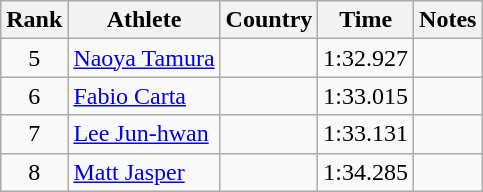<table class="wikitable" style="text-align:center">
<tr>
<th>Rank</th>
<th>Athlete</th>
<th>Country</th>
<th>Time</th>
<th>Notes</th>
</tr>
<tr>
<td>5</td>
<td align=left><a href='#'>Naoya Tamura</a></td>
<td align=left></td>
<td>1:32.927</td>
<td></td>
</tr>
<tr>
<td>6</td>
<td align=left><a href='#'>Fabio Carta</a></td>
<td align=left></td>
<td>1:33.015</td>
<td></td>
</tr>
<tr>
<td>7</td>
<td align=left><a href='#'>Lee Jun-hwan</a></td>
<td align=left></td>
<td>1:33.131</td>
<td></td>
</tr>
<tr>
<td>8</td>
<td align=left><a href='#'>Matt Jasper</a></td>
<td align=left></td>
<td>1:34.285</td>
<td></td>
</tr>
</table>
